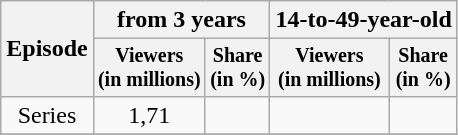<table class="wikitable" style="text-align:center">
<tr>
<th align="center" rowspan=2>Episode</th>
<th align="center" colspan=2>from 3 years</th>
<th align="center" colspan=2>14-to-49-year-old</th>
</tr>
<tr>
<th style="font-size:smaller">Viewers<br>(in millions)</th>
<th style="font-size:smaller">Share<br>(in %)</th>
<th style="font-size:smaller">Viewers<br>(in millions)</th>
<th style="font-size:smaller">Share<br>(in %)</th>
</tr>
<tr>
<td>Series</td>
<td>1,71</td>
<td></td>
<td></td>
<td></td>
</tr>
<tr>
</tr>
</table>
